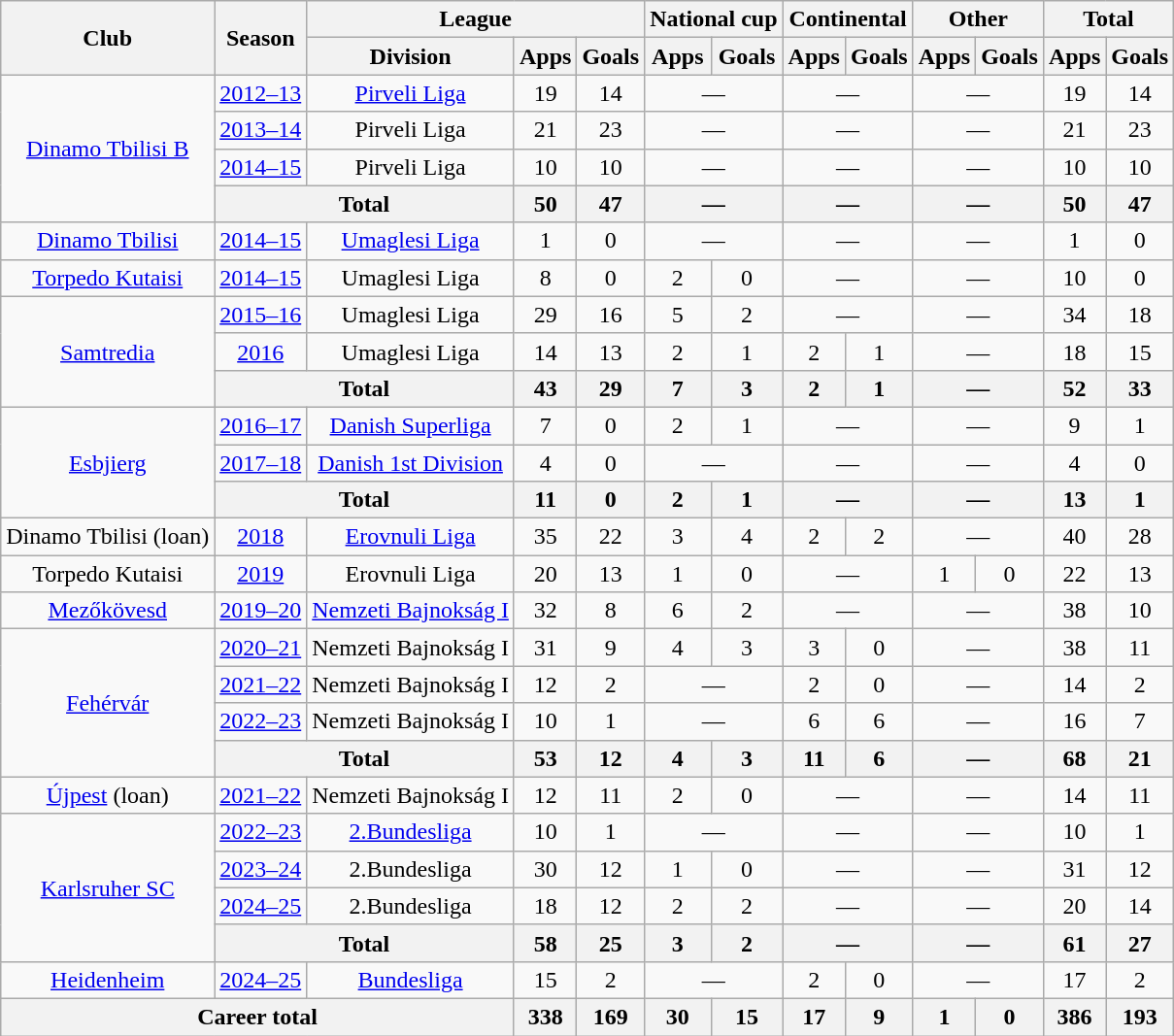<table class="wikitable" style="text-align:center">
<tr>
<th rowspan="2">Club</th>
<th rowspan="2">Season</th>
<th colspan="3">League</th>
<th colspan="2">National cup</th>
<th colspan="2">Continental</th>
<th colspan="2">Other</th>
<th colspan="2">Total</th>
</tr>
<tr>
<th>Division</th>
<th>Apps</th>
<th>Goals</th>
<th>Apps</th>
<th>Goals</th>
<th>Apps</th>
<th>Goals</th>
<th>Apps</th>
<th>Goals</th>
<th>Apps</th>
<th>Goals</th>
</tr>
<tr>
<td rowspan="4"><a href='#'>Dinamo Tbilisi B</a></td>
<td><a href='#'>2012–13</a></td>
<td><a href='#'>Pirveli Liga</a></td>
<td>19</td>
<td>14</td>
<td colspan="2">―</td>
<td colspan="2">—</td>
<td colspan="2">—</td>
<td>19</td>
<td>14</td>
</tr>
<tr>
<td><a href='#'>2013–14</a></td>
<td>Pirveli Liga</td>
<td>21</td>
<td>23</td>
<td colspan="2">―</td>
<td colspan="2">—</td>
<td colspan="2">—</td>
<td>21</td>
<td>23</td>
</tr>
<tr>
<td><a href='#'>2014–15</a></td>
<td>Pirveli Liga</td>
<td>10</td>
<td>10</td>
<td colspan="2">―</td>
<td colspan="2">—</td>
<td colspan="2">—</td>
<td>10</td>
<td>10</td>
</tr>
<tr>
<th colspan="2">Total</th>
<th>50</th>
<th>47</th>
<th colspan="2">―</th>
<th colspan="2">—</th>
<th colspan="2">—</th>
<th>50</th>
<th>47</th>
</tr>
<tr>
<td><a href='#'>Dinamo Tbilisi</a></td>
<td><a href='#'>2014–15</a></td>
<td><a href='#'>Umaglesi Liga</a></td>
<td>1</td>
<td>0</td>
<td colspan="2">―</td>
<td colspan="2">—</td>
<td colspan="2">—</td>
<td>1</td>
<td>0</td>
</tr>
<tr>
<td><a href='#'>Torpedo Kutaisi</a></td>
<td><a href='#'>2014–15</a></td>
<td>Umaglesi Liga</td>
<td>8</td>
<td>0</td>
<td>2</td>
<td>0</td>
<td colspan="2">—</td>
<td colspan="2">—</td>
<td>10</td>
<td>0</td>
</tr>
<tr>
<td rowspan="3"><a href='#'>Samtredia</a></td>
<td><a href='#'>2015–16</a></td>
<td>Umaglesi Liga</td>
<td>29</td>
<td>16</td>
<td>5</td>
<td>2</td>
<td colspan="2">―</td>
<td colspan="2">—</td>
<td>34</td>
<td>18</td>
</tr>
<tr>
<td><a href='#'>2016</a></td>
<td>Umaglesi Liga</td>
<td>14</td>
<td>13</td>
<td>2</td>
<td>1</td>
<td>2</td>
<td>1</td>
<td colspan="2">—</td>
<td>18</td>
<td>15</td>
</tr>
<tr>
<th colspan="2">Total</th>
<th>43</th>
<th>29</th>
<th>7</th>
<th>3</th>
<th>2</th>
<th>1</th>
<th colspan="2">―</th>
<th>52</th>
<th>33</th>
</tr>
<tr>
<td rowspan="3"><a href='#'>Esbjierg</a></td>
<td><a href='#'>2016–17</a></td>
<td><a href='#'>Danish Superliga</a></td>
<td>7</td>
<td>0</td>
<td>2</td>
<td>1</td>
<td colspan="2">―</td>
<td colspan="2">—</td>
<td>9</td>
<td>1</td>
</tr>
<tr>
<td><a href='#'>2017–18</a></td>
<td><a href='#'>Danish 1st Division</a></td>
<td>4</td>
<td>0</td>
<td colspan="2">―</td>
<td colspan="2">—</td>
<td colspan="2">—</td>
<td>4</td>
<td>0</td>
</tr>
<tr>
<th colspan="2">Total</th>
<th>11</th>
<th>0</th>
<th>2</th>
<th>1</th>
<th colspan="2">―</th>
<th colspan="2">—</th>
<th>13</th>
<th>1</th>
</tr>
<tr>
<td>Dinamo Tbilisi (loan)</td>
<td><a href='#'>2018</a></td>
<td><a href='#'>Erovnuli Liga</a></td>
<td>35</td>
<td>22</td>
<td>3</td>
<td>4</td>
<td>2</td>
<td>2</td>
<td colspan="2">—</td>
<td>40</td>
<td>28</td>
</tr>
<tr>
<td>Torpedo Kutaisi</td>
<td><a href='#'>2019</a></td>
<td>Erovnuli Liga</td>
<td>20</td>
<td>13</td>
<td>1</td>
<td>0</td>
<td colspan="2">—</td>
<td>1</td>
<td>0</td>
<td>22</td>
<td>13</td>
</tr>
<tr>
<td><a href='#'>Mezőkövesd</a></td>
<td><a href='#'>2019–20</a></td>
<td><a href='#'>Nemzeti Bajnokság I</a></td>
<td>32</td>
<td>8</td>
<td>6</td>
<td>2</td>
<td colspan="2">—</td>
<td colspan="2">—</td>
<td>38</td>
<td>10</td>
</tr>
<tr>
<td rowspan="4"><a href='#'>Fehérvár</a></td>
<td><a href='#'>2020–21</a></td>
<td>Nemzeti Bajnokság I</td>
<td>31</td>
<td>9</td>
<td>4</td>
<td>3</td>
<td>3</td>
<td>0</td>
<td colspan="2">—</td>
<td>38</td>
<td>11</td>
</tr>
<tr>
<td><a href='#'>2021–22</a></td>
<td>Nemzeti Bajnokság I</td>
<td>12</td>
<td>2</td>
<td colspan="2">―</td>
<td>2</td>
<td>0</td>
<td colspan="2">—</td>
<td>14</td>
<td>2</td>
</tr>
<tr>
<td><a href='#'>2022–23</a></td>
<td>Nemzeti Bajnokság I</td>
<td>10</td>
<td>1</td>
<td colspan="2">―</td>
<td>6</td>
<td>6</td>
<td colspan="2">—</td>
<td>16</td>
<td>7</td>
</tr>
<tr>
<th colspan="2">Total</th>
<th>53</th>
<th>12</th>
<th>4</th>
<th>3</th>
<th>11</th>
<th>6</th>
<th colspan="2">—</th>
<th>68</th>
<th>21</th>
</tr>
<tr>
<td><a href='#'>Újpest</a> (loan)</td>
<td><a href='#'>2021–22</a></td>
<td>Nemzeti Bajnokság I</td>
<td>12</td>
<td>11</td>
<td>2</td>
<td>0</td>
<td colspan="2">—</td>
<td colspan="2">—</td>
<td>14</td>
<td>11</td>
</tr>
<tr>
<td rowspan="4"><a href='#'>Karlsruher SC</a></td>
<td><a href='#'>2022–23</a></td>
<td><a href='#'>2.Bundesliga</a></td>
<td>10</td>
<td>1</td>
<td colspan="2">―</td>
<td colspan="2">―</td>
<td colspan="2">—</td>
<td>10</td>
<td>1</td>
</tr>
<tr>
<td><a href='#'>2023–24</a></td>
<td>2.Bundesliga</td>
<td>30</td>
<td>12</td>
<td>1</td>
<td>0</td>
<td colspan="2">―</td>
<td colspan="2">—</td>
<td>31</td>
<td>12</td>
</tr>
<tr>
<td><a href='#'>2024–25</a></td>
<td>2.Bundesliga</td>
<td>18</td>
<td>12</td>
<td>2</td>
<td>2</td>
<td colspan="2">―</td>
<td colspan="2">—</td>
<td>20</td>
<td>14</td>
</tr>
<tr>
<th colspan="2">Total</th>
<th>58</th>
<th>25</th>
<th>3</th>
<th>2</th>
<th colspan="2">—</th>
<th colspan="2">—</th>
<th>61</th>
<th>27</th>
</tr>
<tr>
<td><a href='#'>Heidenheim</a></td>
<td><a href='#'>2024–25</a></td>
<td><a href='#'>Bundesliga</a></td>
<td>15</td>
<td>2</td>
<td colspan="2">―</td>
<td>2</td>
<td>0</td>
<td colspan="2">―</td>
<td>17</td>
<td>2</td>
</tr>
<tr>
<th colspan="3">Career total</th>
<th>338</th>
<th>169</th>
<th>30</th>
<th>15</th>
<th>17</th>
<th>9</th>
<th>1</th>
<th>0</th>
<th>386</th>
<th>193</th>
</tr>
</table>
